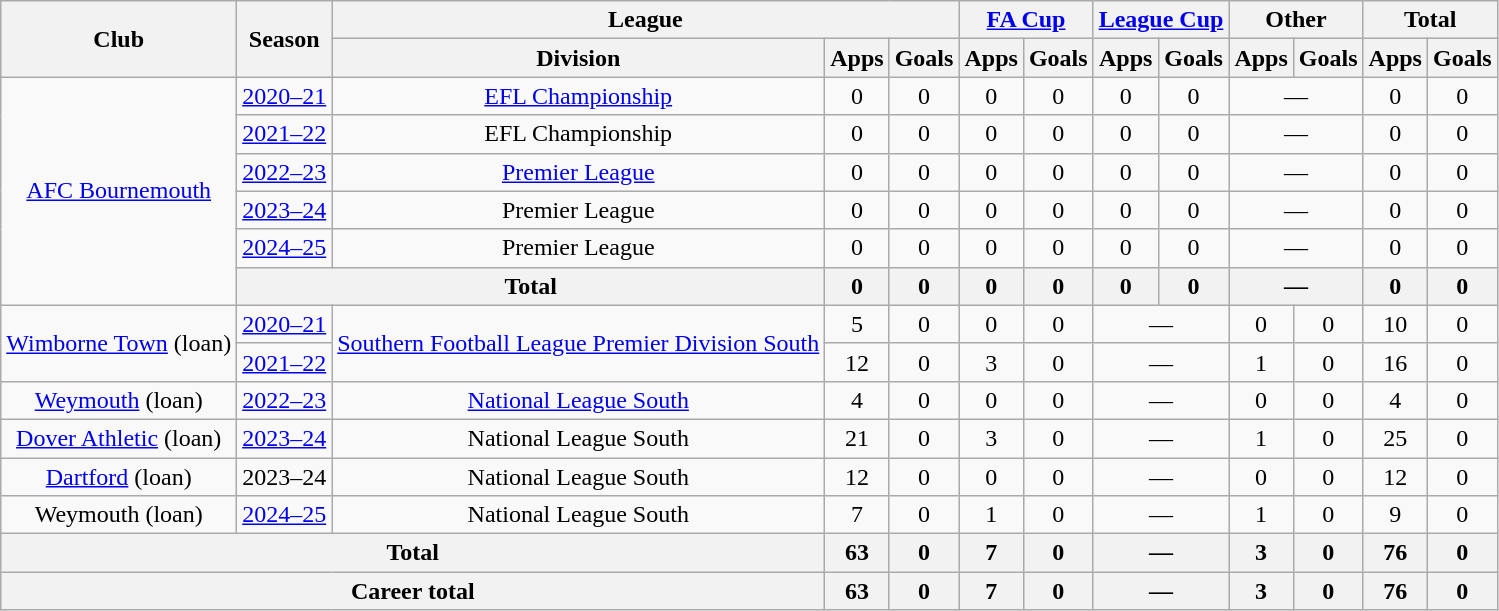<table class="wikitable" style="text-align: center">
<tr>
<th rowspan="2">Club</th>
<th rowspan="2">Season</th>
<th colspan="3">League</th>
<th colspan="2"><a href='#'>FA Cup</a></th>
<th colspan="2"><a href='#'>League Cup</a></th>
<th colspan="2">Other</th>
<th colspan="2">Total</th>
</tr>
<tr>
<th>Division</th>
<th>Apps</th>
<th>Goals</th>
<th>Apps</th>
<th>Goals</th>
<th>Apps</th>
<th>Goals</th>
<th>Apps</th>
<th>Goals</th>
<th>Apps</th>
<th>Goals</th>
</tr>
<tr>
<td rowspan="6"><a href='#'>AFC Bournemouth</a></td>
<td><a href='#'>2020–21</a></td>
<td><a href='#'>EFL Championship</a></td>
<td>0</td>
<td>0</td>
<td>0</td>
<td>0</td>
<td>0</td>
<td>0</td>
<td colspan="2">—</td>
<td>0</td>
<td>0</td>
</tr>
<tr>
<td><a href='#'>2021–22</a></td>
<td>EFL Championship</td>
<td>0</td>
<td>0</td>
<td>0</td>
<td>0</td>
<td>0</td>
<td>0</td>
<td colspan="2">—</td>
<td>0</td>
<td>0</td>
</tr>
<tr>
<td><a href='#'>2022–23</a></td>
<td><a href='#'>Premier League</a></td>
<td>0</td>
<td>0</td>
<td>0</td>
<td>0</td>
<td>0</td>
<td>0</td>
<td colspan="2">—</td>
<td>0</td>
<td>0</td>
</tr>
<tr>
<td><a href='#'>2023–24</a></td>
<td>Premier League</td>
<td>0</td>
<td>0</td>
<td>0</td>
<td>0</td>
<td>0</td>
<td>0</td>
<td colspan="2">—</td>
<td>0</td>
<td>0</td>
</tr>
<tr>
<td><a href='#'>2024–25</a></td>
<td>Premier League</td>
<td>0</td>
<td>0</td>
<td>0</td>
<td>0</td>
<td>0</td>
<td>0</td>
<td colspan="2">—</td>
<td>0</td>
<td>0</td>
</tr>
<tr>
<th colspan="2">Total</th>
<th>0</th>
<th>0</th>
<th>0</th>
<th>0</th>
<th>0</th>
<th>0</th>
<th colspan="2">—</th>
<th>0</th>
<th>0</th>
</tr>
<tr>
<td rowspan="2"><a href='#'>Wimborne Town</a> (loan)</td>
<td><a href='#'>2020–21</a></td>
<td rowspan="2"><a href='#'>Southern Football League Premier Division South</a></td>
<td>5</td>
<td>0</td>
<td>0</td>
<td>0</td>
<td colspan="2">—</td>
<td>0</td>
<td>0</td>
<td>10</td>
<td>0</td>
</tr>
<tr>
<td><a href='#'>2021–22</a></td>
<td>12</td>
<td>0</td>
<td>3</td>
<td>0</td>
<td colspan="2">—</td>
<td>1</td>
<td>0</td>
<td>16</td>
<td>0</td>
</tr>
<tr>
<td><a href='#'>Weymouth</a> (loan)</td>
<td><a href='#'>2022–23</a></td>
<td><a href='#'>National League South</a></td>
<td>4</td>
<td>0</td>
<td>0</td>
<td>0</td>
<td colspan="2">—</td>
<td>0</td>
<td>0</td>
<td>4</td>
<td>0</td>
</tr>
<tr>
<td><a href='#'>Dover Athletic</a> (loan)</td>
<td><a href='#'>2023–24</a></td>
<td>National League South</td>
<td>21</td>
<td>0</td>
<td>3</td>
<td>0</td>
<td colspan="2">—</td>
<td>1</td>
<td>0</td>
<td>25</td>
<td>0</td>
</tr>
<tr>
<td><a href='#'>Dartford</a> (loan)</td>
<td>2023–24</td>
<td>National League South</td>
<td>12</td>
<td>0</td>
<td>0</td>
<td>0</td>
<td colspan="2">—</td>
<td>0</td>
<td>0</td>
<td>12</td>
<td>0</td>
</tr>
<tr>
<td>Weymouth (loan)</td>
<td><a href='#'>2024–25</a></td>
<td>National League South</td>
<td>7</td>
<td>0</td>
<td>1</td>
<td>0</td>
<td colspan="2">—</td>
<td>1</td>
<td>0</td>
<td>9</td>
<td>0</td>
</tr>
<tr>
<th colspan="3"><strong>Total</strong></th>
<th>63</th>
<th>0</th>
<th>7</th>
<th>0</th>
<th colspan="2">—</th>
<th>3</th>
<th>0</th>
<th>76</th>
<th>0</th>
</tr>
<tr>
<th colspan="3">Career total</th>
<th>63</th>
<th>0</th>
<th>7</th>
<th>0</th>
<th colspan="2">—</th>
<th>3</th>
<th>0</th>
<th>76</th>
<th>0</th>
</tr>
</table>
